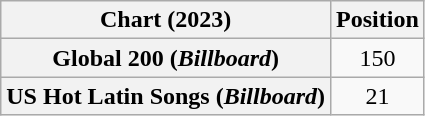<table class="wikitable sortable plainrowheaders" style="text-align:center">
<tr>
<th scope="col">Chart (2023)</th>
<th scope="col">Position</th>
</tr>
<tr>
<th scope="row">Global 200 (<em>Billboard</em>)</th>
<td>150</td>
</tr>
<tr>
<th scope="row">US Hot Latin Songs (<em>Billboard</em>)</th>
<td>21</td>
</tr>
</table>
